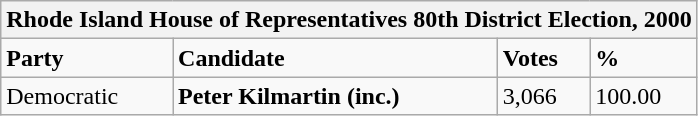<table class="wikitable">
<tr>
<th colspan="4">Rhode Island House of Representatives 80th District Election, 2000</th>
</tr>
<tr>
<td><strong>Party</strong></td>
<td><strong>Candidate</strong></td>
<td><strong>Votes</strong></td>
<td><strong>%</strong></td>
</tr>
<tr>
<td>Democratic</td>
<td><strong>Peter Kilmartin (inc.)</strong></td>
<td>3,066</td>
<td>100.00</td>
</tr>
</table>
